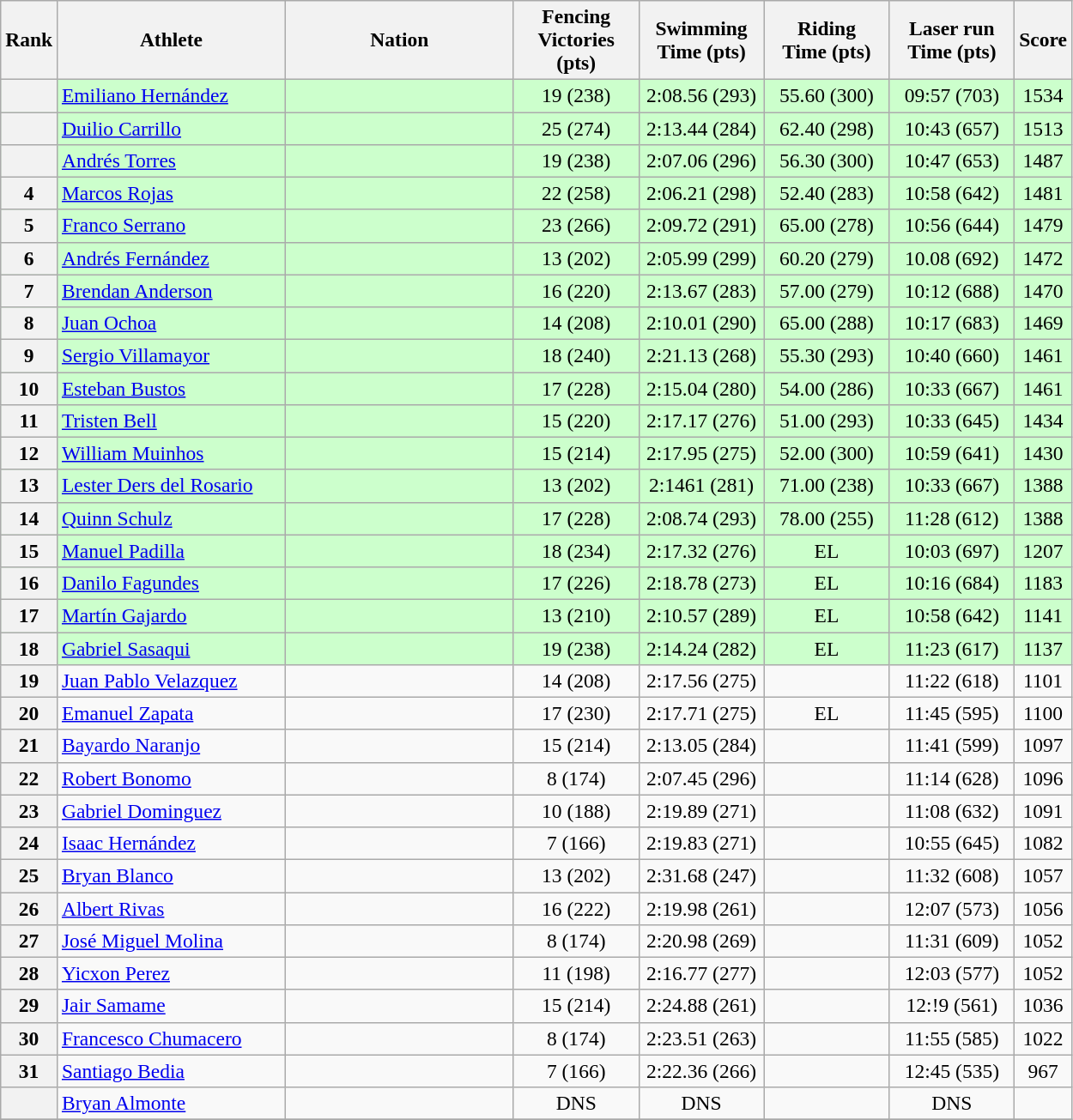<table class="wikitable sortable" style="text-align:center; font-size:98%;">
<tr>
<th width=30>Rank</th>
<th width=170>Athlete</th>
<th width=170>Nation</th>
<th width=90>Fencing <br>Victories (pts)</th>
<th width=90>Swimming <br>Time (pts)</th>
<th width=90>Riding <br>Time (pts)</th>
<th width=90>Laser run<br>Time (pts)</th>
<th>Score</th>
</tr>
<tr bgcolor="#ccffcc">
<th></th>
<td align=left><a href='#'>Emiliano Hernández</a></td>
<td align=left></td>
<td>19 (238)</td>
<td>2:08.56 (293)</td>
<td>55.60 (300)</td>
<td>09:57 (703)</td>
<td>1534</td>
</tr>
<tr bgcolor="#ccffcc">
<th></th>
<td align=left><a href='#'>Duilio Carrillo</a></td>
<td align=left></td>
<td>25 (274)</td>
<td>2:13.44 (284)</td>
<td>62.40 (298)</td>
<td>10:43 (657)</td>
<td>1513</td>
</tr>
<tr bgcolor="#ccffcc">
<th></th>
<td align=left><a href='#'>Andrés Torres</a></td>
<td align=left></td>
<td>19 (238)</td>
<td>2:07.06 (296)</td>
<td>56.30 (300)</td>
<td>10:47 (653)</td>
<td>1487</td>
</tr>
<tr bgcolor="#ccffcc">
<th>4</th>
<td align=left><a href='#'>Marcos Rojas</a></td>
<td align=left></td>
<td>22 (258)</td>
<td>2:06.21 (298)</td>
<td>52.40 (283)</td>
<td>10:58 (642)</td>
<td>1481</td>
</tr>
<tr bgcolor="#ccffcc">
<th>5</th>
<td align=left><a href='#'>Franco Serrano</a></td>
<td align=left></td>
<td>23 (266)</td>
<td>2:09.72 (291)</td>
<td>65.00 (278)</td>
<td>10:56 (644)</td>
<td>1479</td>
</tr>
<tr bgcolor="#ccffcc">
<th>6</th>
<td align=left><a href='#'>Andrés Fernández</a></td>
<td align=left></td>
<td>13 (202)</td>
<td>2:05.99 (299)</td>
<td>60.20 (279)</td>
<td>10.08 (692)</td>
<td>1472</td>
</tr>
<tr bgcolor="#ccffcc">
<th>7</th>
<td align=left><a href='#'>Brendan Anderson</a></td>
<td align=left></td>
<td>16 (220)</td>
<td>2:13.67 (283)</td>
<td>57.00 (279)</td>
<td>10:12 (688)</td>
<td>1470</td>
</tr>
<tr bgcolor="#ccffcc">
<th>8</th>
<td align=left><a href='#'>Juan Ochoa</a></td>
<td align=left></td>
<td>14 (208)</td>
<td>2:10.01 (290)</td>
<td>65.00 (288)</td>
<td>10:17 (683)</td>
<td>1469</td>
</tr>
<tr bgcolor="#ccffcc">
<th>9</th>
<td align=left><a href='#'>Sergio Villamayor</a></td>
<td align=left></td>
<td>18 (240)</td>
<td>2:21.13 (268)</td>
<td>55.30 (293)</td>
<td>10:40 (660)</td>
<td>1461</td>
</tr>
<tr bgcolor="#ccffcc">
<th>10</th>
<td align=left><a href='#'>Esteban Bustos</a></td>
<td align=left></td>
<td>17 (228)</td>
<td>2:15.04 (280)</td>
<td>54.00 (286)</td>
<td>10:33 (667)</td>
<td>1461</td>
</tr>
<tr bgcolor="#ccffcc">
<th>11</th>
<td align=left><a href='#'>Tristen Bell</a></td>
<td align=left></td>
<td>15 (220)</td>
<td>2:17.17 (276)</td>
<td>51.00 (293)</td>
<td>10:33 (645)</td>
<td>1434</td>
</tr>
<tr bgcolor="#ccffcc">
<th>12</th>
<td align=left><a href='#'>William Muinhos</a></td>
<td align=left></td>
<td>15 (214)</td>
<td>2:17.95 (275)</td>
<td>52.00 (300)</td>
<td>10:59 (641)</td>
<td>1430</td>
</tr>
<tr bgcolor="#ccffcc">
<th>13</th>
<td align=left><a href='#'>Lester Ders del Rosario</a></td>
<td align=left></td>
<td>13 (202)</td>
<td>2:1461 (281)</td>
<td>71.00 (238)</td>
<td>10:33 (667)</td>
<td>1388</td>
</tr>
<tr bgcolor="#ccffcc">
<th>14</th>
<td align=left><a href='#'>Quinn Schulz</a></td>
<td align=left></td>
<td>17 (228)</td>
<td>2:08.74 (293)</td>
<td>78.00 (255)</td>
<td>11:28 (612)</td>
<td>1388</td>
</tr>
<tr bgcolor="#ccffcc">
<th>15</th>
<td align=left><a href='#'>Manuel Padilla</a></td>
<td align=left></td>
<td>18 (234)</td>
<td>2:17.32 (276)</td>
<td>EL</td>
<td>10:03 (697)</td>
<td>1207</td>
</tr>
<tr bgcolor="#ccffcc">
<th>16</th>
<td align=left><a href='#'>Danilo Fagundes</a></td>
<td align=left></td>
<td>17 (226)</td>
<td>2:18.78 (273)</td>
<td>EL</td>
<td>10:16 (684)</td>
<td>1183</td>
</tr>
<tr bgcolor="#ccffcc">
<th>17</th>
<td align=left><a href='#'>Martín Gajardo</a></td>
<td align=left></td>
<td>13 (210)</td>
<td>2:10.57 (289)</td>
<td>EL</td>
<td>10:58 (642)</td>
<td>1141</td>
</tr>
<tr bgcolor="#ccffcc">
<th>18</th>
<td align=left><a href='#'>Gabriel Sasaqui</a></td>
<td align=left></td>
<td>19 (238)</td>
<td>2:14.24 (282)</td>
<td>EL</td>
<td>11:23 (617)</td>
<td>1137</td>
</tr>
<tr>
<th>19</th>
<td align=left><a href='#'>Juan Pablo Velazquez</a></td>
<td align=left></td>
<td>14 (208)</td>
<td>2:17.56 (275)</td>
<td></td>
<td>11:22 (618)</td>
<td>1101</td>
</tr>
<tr>
<th>20</th>
<td align=left><a href='#'>Emanuel Zapata</a></td>
<td align=left></td>
<td>17 (230)</td>
<td>2:17.71 (275)</td>
<td>EL</td>
<td>11:45 (595)</td>
<td>1100</td>
</tr>
<tr>
<th>21</th>
<td align=left><a href='#'>Bayardo Naranjo</a></td>
<td align=left></td>
<td>15 (214)</td>
<td>2:13.05 (284)</td>
<td></td>
<td>11:41 (599)</td>
<td>1097</td>
</tr>
<tr>
<th>22</th>
<td align=left><a href='#'>Robert Bonomo</a></td>
<td align=left></td>
<td>8 (174)</td>
<td>2:07.45 (296)</td>
<td></td>
<td>11:14 (628)</td>
<td>1096</td>
</tr>
<tr>
<th>23</th>
<td align=left><a href='#'>Gabriel Dominguez</a></td>
<td align=left></td>
<td>10 (188)</td>
<td>2:19.89 (271)</td>
<td></td>
<td>11:08 (632)</td>
<td>1091</td>
</tr>
<tr>
<th>24</th>
<td align=left><a href='#'>Isaac Hernández</a></td>
<td align=left></td>
<td>7 (166)</td>
<td>2:19.83 (271)</td>
<td></td>
<td>10:55 (645)</td>
<td>1082</td>
</tr>
<tr>
<th>25</th>
<td align=left><a href='#'>Bryan Blanco</a></td>
<td align=left></td>
<td>13 (202)</td>
<td>2:31.68 (247)</td>
<td></td>
<td>11:32 (608)</td>
<td>1057</td>
</tr>
<tr>
<th>26</th>
<td align=left><a href='#'>Albert Rivas</a></td>
<td align=left></td>
<td>16 (222)</td>
<td>2:19.98 (261)</td>
<td></td>
<td>12:07 (573)</td>
<td>1056</td>
</tr>
<tr>
<th>27</th>
<td align=left><a href='#'>José Miguel Molina</a></td>
<td align=left></td>
<td>8 (174)</td>
<td>2:20.98 (269)</td>
<td></td>
<td>11:31 (609)</td>
<td>1052</td>
</tr>
<tr>
<th>28</th>
<td align=left><a href='#'>Yicxon Perez</a></td>
<td align=left></td>
<td>11 (198)</td>
<td>2:16.77 (277)</td>
<td></td>
<td>12:03 (577)</td>
<td>1052</td>
</tr>
<tr>
<th>29</th>
<td align=left><a href='#'>Jair Samame</a></td>
<td align=left></td>
<td>15 (214)</td>
<td>2:24.88 (261)</td>
<td></td>
<td>12:!9 (561)</td>
<td>1036</td>
</tr>
<tr>
<th>30</th>
<td align=left><a href='#'>Francesco Chumacero</a></td>
<td align=left></td>
<td>8 (174)</td>
<td>2:23.51 (263)</td>
<td></td>
<td>11:55 (585)</td>
<td>1022</td>
</tr>
<tr>
<th>31</th>
<td align=left><a href='#'>Santiago Bedia</a></td>
<td align=left></td>
<td>7 (166)</td>
<td>2:22.36 (266)</td>
<td></td>
<td>12:45 (535)</td>
<td>967</td>
</tr>
<tr>
<th></th>
<td align=left><a href='#'>Bryan Almonte</a></td>
<td align=left></td>
<td>DNS</td>
<td>DNS</td>
<td></td>
<td>DNS</td>
<td></td>
</tr>
<tr>
</tr>
</table>
